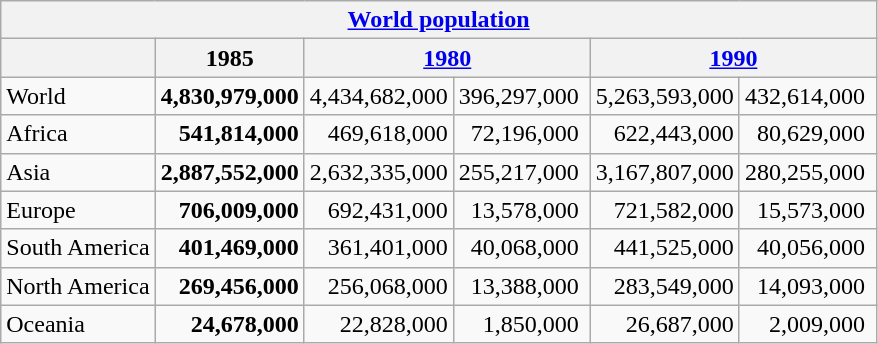<table class="wikitable">
<tr>
<th colspan=7><a href='#'>World population</a></th>
</tr>
<tr>
<th></th>
<th>1985</th>
<th colspan="2"><a href='#'>1980</a></th>
<th colspan="2"><a href='#'>1990</a></th>
</tr>
<tr>
<td align="left"> World</td>
<td align="right"><strong>4,830,979,000</strong></td>
<td align="right">4,434,682,000</td>
<td align="right">396,297,000 </td>
<td align="right">5,263,593,000</td>
<td align="right">432,614,000 </td>
</tr>
<tr>
<td align="left"> Africa</td>
<td align="right"><strong>541,814,000</strong></td>
<td align="right">469,618,000</td>
<td align="right">72,196,000 </td>
<td align="right">622,443,000</td>
<td align="right">80,629,000 </td>
</tr>
<tr>
<td align="left"> Asia</td>
<td align="right"><strong>2,887,552,000</strong></td>
<td align="right">2,632,335,000</td>
<td align="right">255,217,000 </td>
<td align="right">3,167,807,000</td>
<td align="right">280,255,000 </td>
</tr>
<tr>
<td align="left"> Europe</td>
<td align="right"><strong>706,009,000</strong></td>
<td align="right">692,431,000</td>
<td align="right">13,578,000 </td>
<td align="right">721,582,000</td>
<td align="right">15,573,000 </td>
</tr>
<tr>
<td align="left"> South America</td>
<td align="right"><strong>401,469,000</strong></td>
<td align="right">361,401,000</td>
<td align="right">40,068,000 </td>
<td align="right">441,525,000</td>
<td align="right">40,056,000 </td>
</tr>
<tr>
<td align="left"> North America</td>
<td align="right"><strong>269,456,000</strong></td>
<td align="right">256,068,000</td>
<td align="right">13,388,000 </td>
<td align="right">283,549,000</td>
<td align="right">14,093,000 </td>
</tr>
<tr>
<td align="left"> Oceania</td>
<td align="right"><strong>24,678,000</strong></td>
<td align="right">22,828,000</td>
<td align="right">1,850,000 </td>
<td align="right">26,687,000</td>
<td align="right">2,009,000 </td>
</tr>
</table>
